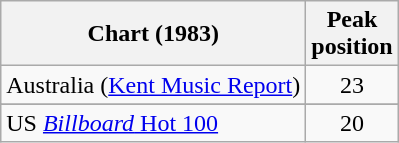<table class="wikitable sortable">
<tr>
<th>Chart (1983)</th>
<th>Peak<br>position</th>
</tr>
<tr>
<td align="left">Australia (<a href='#'>Kent Music Report</a>)</td>
<td style="text-align:center;">23</td>
</tr>
<tr>
</tr>
<tr>
</tr>
<tr>
</tr>
<tr>
</tr>
<tr>
</tr>
<tr>
<td>US <a href='#'><em>Billboard</em> Hot 100</a></td>
<td align="center">20</td>
</tr>
</table>
